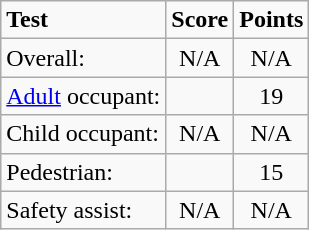<table class="wikitable">
<tr>
<td><strong>Test</strong></td>
<td><strong>Score</strong></td>
<td><strong>Points</strong></td>
</tr>
<tr>
<td>Overall:</td>
<td style="text-align:center;">N/A</td>
<td style="text-align:center;">N/A</td>
</tr>
<tr>
<td><a href='#'>Adult</a> occupant:</td>
<td style="text-align:center;"></td>
<td style="text-align:center;">19</td>
</tr>
<tr>
<td>Child occupant:</td>
<td style="text-align:center;">N/A</td>
<td style="text-align:center;">N/A</td>
</tr>
<tr>
<td>Pedestrian:</td>
<td style="text-align:center;"></td>
<td style="text-align:center;">15</td>
</tr>
<tr>
<td>Safety assist:</td>
<td style="text-align:center;">N/A</td>
<td style="text-align:center;">N/A</td>
</tr>
</table>
